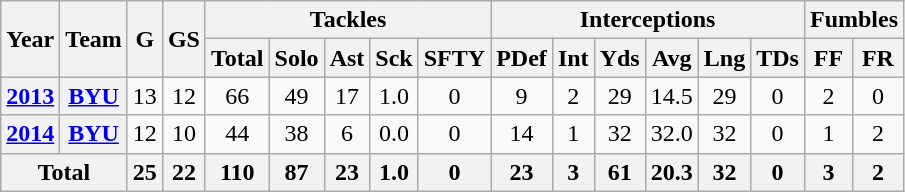<table class="wikitable" style="text-align: center;">
<tr>
<th rowspan=2>Year</th>
<th rowspan=2>Team</th>
<th rowspan=2>G</th>
<th rowspan=2>GS</th>
<th colspan=5>Tackles</th>
<th colspan=6>Interceptions</th>
<th colspan=2>Fumbles</th>
</tr>
<tr>
<th>Total</th>
<th>Solo</th>
<th>Ast</th>
<th>Sck</th>
<th>SFTY</th>
<th>PDef</th>
<th>Int</th>
<th>Yds</th>
<th>Avg</th>
<th>Lng</th>
<th>TDs</th>
<th>FF</th>
<th>FR</th>
</tr>
<tr>
<th><a href='#'>2013</a></th>
<th><a href='#'>BYU</a></th>
<td>13</td>
<td>12</td>
<td>66</td>
<td>49</td>
<td>17</td>
<td>1.0</td>
<td>0</td>
<td>9</td>
<td>2</td>
<td>29</td>
<td>14.5</td>
<td>29</td>
<td>0</td>
<td>2</td>
<td>0</td>
</tr>
<tr>
<th><a href='#'>2014</a></th>
<th><a href='#'>BYU</a></th>
<td>12</td>
<td>10</td>
<td>44</td>
<td>38</td>
<td>6</td>
<td>0.0</td>
<td>0</td>
<td>14</td>
<td>1</td>
<td>32</td>
<td>32.0</td>
<td>32</td>
<td>0</td>
<td>1</td>
<td>2</td>
</tr>
<tr>
<th colspan=2>Total</th>
<th>25</th>
<th>22</th>
<th>110</th>
<th>87</th>
<th>23</th>
<th>1.0</th>
<th>0</th>
<th>23</th>
<th>3</th>
<th>61</th>
<th>20.3</th>
<th>32</th>
<th>0</th>
<th>3</th>
<th>2</th>
</tr>
</table>
